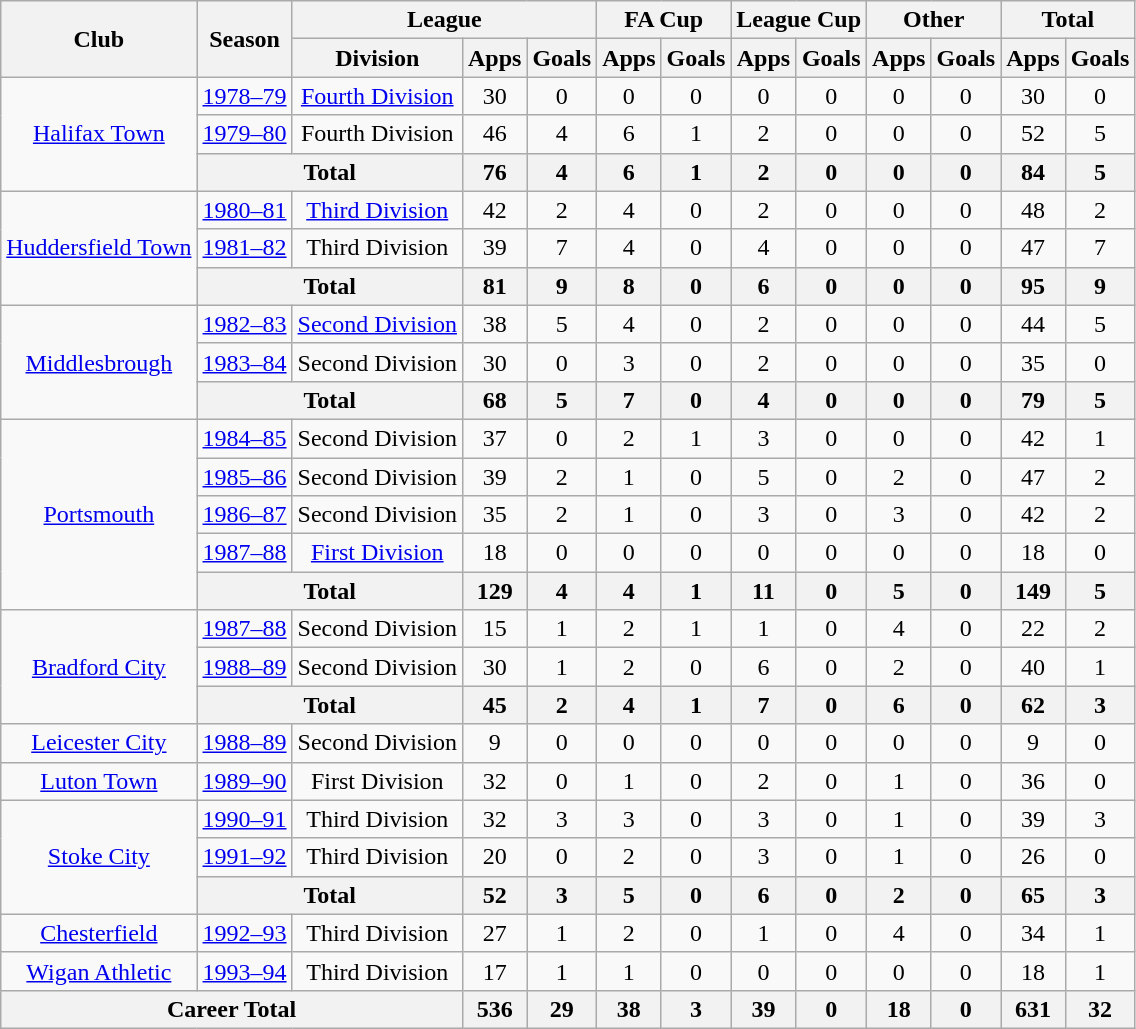<table class="wikitable" style="text-align: center;">
<tr>
<th rowspan="2">Club</th>
<th rowspan="2">Season</th>
<th colspan="3">League</th>
<th colspan="2">FA Cup</th>
<th colspan="2">League Cup</th>
<th colspan="2">Other</th>
<th colspan="2">Total</th>
</tr>
<tr>
<th>Division</th>
<th>Apps</th>
<th>Goals</th>
<th>Apps</th>
<th>Goals</th>
<th>Apps</th>
<th>Goals</th>
<th>Apps</th>
<th>Goals</th>
<th>Apps</th>
<th>Goals</th>
</tr>
<tr>
<td rowspan="3"><a href='#'>Halifax Town</a></td>
<td><a href='#'>1978–79</a></td>
<td><a href='#'>Fourth Division</a></td>
<td>30</td>
<td>0</td>
<td>0</td>
<td>0</td>
<td>0</td>
<td>0</td>
<td>0</td>
<td>0</td>
<td>30</td>
<td>0</td>
</tr>
<tr>
<td><a href='#'>1979–80</a></td>
<td>Fourth Division</td>
<td>46</td>
<td>4</td>
<td>6</td>
<td>1</td>
<td>2</td>
<td>0</td>
<td>0</td>
<td>0</td>
<td>52</td>
<td>5</td>
</tr>
<tr>
<th colspan="2">Total</th>
<th>76</th>
<th>4</th>
<th>6</th>
<th>1</th>
<th>2</th>
<th>0</th>
<th>0</th>
<th>0</th>
<th>84</th>
<th>5</th>
</tr>
<tr>
<td rowspan="3"><a href='#'>Huddersfield Town</a></td>
<td><a href='#'>1980–81</a></td>
<td><a href='#'>Third Division</a></td>
<td>42</td>
<td>2</td>
<td>4</td>
<td>0</td>
<td>2</td>
<td>0</td>
<td>0</td>
<td>0</td>
<td>48</td>
<td>2</td>
</tr>
<tr>
<td><a href='#'>1981–82</a></td>
<td>Third Division</td>
<td>39</td>
<td>7</td>
<td>4</td>
<td>0</td>
<td>4</td>
<td>0</td>
<td>0</td>
<td>0</td>
<td>47</td>
<td>7</td>
</tr>
<tr>
<th colspan="2">Total</th>
<th>81</th>
<th>9</th>
<th>8</th>
<th>0</th>
<th>6</th>
<th>0</th>
<th>0</th>
<th>0</th>
<th>95</th>
<th>9</th>
</tr>
<tr>
<td rowspan="3"><a href='#'>Middlesbrough</a></td>
<td><a href='#'>1982–83</a></td>
<td><a href='#'>Second Division</a></td>
<td>38</td>
<td>5</td>
<td>4</td>
<td>0</td>
<td>2</td>
<td>0</td>
<td>0</td>
<td>0</td>
<td>44</td>
<td>5</td>
</tr>
<tr>
<td><a href='#'>1983–84</a></td>
<td>Second Division</td>
<td>30</td>
<td>0</td>
<td>3</td>
<td>0</td>
<td>2</td>
<td>0</td>
<td>0</td>
<td>0</td>
<td>35</td>
<td>0</td>
</tr>
<tr>
<th colspan="2">Total</th>
<th>68</th>
<th>5</th>
<th>7</th>
<th>0</th>
<th>4</th>
<th>0</th>
<th>0</th>
<th>0</th>
<th>79</th>
<th>5</th>
</tr>
<tr>
<td rowspan="5"><a href='#'>Portsmouth</a></td>
<td><a href='#'>1984–85</a></td>
<td>Second Division</td>
<td>37</td>
<td>0</td>
<td>2</td>
<td>1</td>
<td>3</td>
<td>0</td>
<td>0</td>
<td>0</td>
<td>42</td>
<td>1</td>
</tr>
<tr>
<td><a href='#'>1985–86</a></td>
<td>Second Division</td>
<td>39</td>
<td>2</td>
<td>1</td>
<td>0</td>
<td>5</td>
<td>0</td>
<td>2</td>
<td>0</td>
<td>47</td>
<td>2</td>
</tr>
<tr>
<td><a href='#'>1986–87</a></td>
<td>Second Division</td>
<td>35</td>
<td>2</td>
<td>1</td>
<td>0</td>
<td>3</td>
<td>0</td>
<td>3</td>
<td>0</td>
<td>42</td>
<td>2</td>
</tr>
<tr>
<td><a href='#'>1987–88</a></td>
<td><a href='#'>First Division</a></td>
<td>18</td>
<td>0</td>
<td>0</td>
<td>0</td>
<td>0</td>
<td>0</td>
<td>0</td>
<td>0</td>
<td>18</td>
<td>0</td>
</tr>
<tr>
<th colspan="2">Total</th>
<th>129</th>
<th>4</th>
<th>4</th>
<th>1</th>
<th>11</th>
<th>0</th>
<th>5</th>
<th>0</th>
<th>149</th>
<th>5</th>
</tr>
<tr>
<td rowspan="3"><a href='#'>Bradford City</a></td>
<td><a href='#'>1987–88</a></td>
<td>Second Division</td>
<td>15</td>
<td>1</td>
<td>2</td>
<td>1</td>
<td>1</td>
<td>0</td>
<td>4</td>
<td>0</td>
<td>22</td>
<td>2</td>
</tr>
<tr>
<td><a href='#'>1988–89</a></td>
<td>Second Division</td>
<td>30</td>
<td>1</td>
<td>2</td>
<td>0</td>
<td>6</td>
<td>0</td>
<td>2</td>
<td>0</td>
<td>40</td>
<td>1</td>
</tr>
<tr>
<th colspan="2">Total</th>
<th>45</th>
<th>2</th>
<th>4</th>
<th>1</th>
<th>7</th>
<th>0</th>
<th>6</th>
<th>0</th>
<th>62</th>
<th>3</th>
</tr>
<tr>
<td><a href='#'>Leicester City</a></td>
<td><a href='#'>1988–89</a></td>
<td>Second Division</td>
<td>9</td>
<td>0</td>
<td>0</td>
<td>0</td>
<td>0</td>
<td>0</td>
<td>0</td>
<td>0</td>
<td>9</td>
<td>0</td>
</tr>
<tr>
<td><a href='#'>Luton Town</a></td>
<td><a href='#'>1989–90</a></td>
<td>First Division</td>
<td>32</td>
<td>0</td>
<td>1</td>
<td>0</td>
<td>2</td>
<td>0</td>
<td>1</td>
<td>0</td>
<td>36</td>
<td>0</td>
</tr>
<tr>
<td rowspan="3"><a href='#'>Stoke City</a></td>
<td><a href='#'>1990–91</a></td>
<td>Third Division</td>
<td>32</td>
<td>3</td>
<td>3</td>
<td>0</td>
<td>3</td>
<td>0</td>
<td>1</td>
<td>0</td>
<td>39</td>
<td>3</td>
</tr>
<tr>
<td><a href='#'>1991–92</a></td>
<td>Third Division</td>
<td>20</td>
<td>0</td>
<td>2</td>
<td>0</td>
<td>3</td>
<td>0</td>
<td>1</td>
<td>0</td>
<td>26</td>
<td>0</td>
</tr>
<tr>
<th colspan="2">Total</th>
<th>52</th>
<th>3</th>
<th>5</th>
<th>0</th>
<th>6</th>
<th>0</th>
<th>2</th>
<th>0</th>
<th>65</th>
<th>3</th>
</tr>
<tr>
<td><a href='#'>Chesterfield</a></td>
<td><a href='#'>1992–93</a></td>
<td>Third Division</td>
<td>27</td>
<td>1</td>
<td>2</td>
<td>0</td>
<td>1</td>
<td>0</td>
<td>4</td>
<td>0</td>
<td>34</td>
<td>1</td>
</tr>
<tr>
<td><a href='#'>Wigan Athletic</a></td>
<td><a href='#'>1993–94</a></td>
<td>Third Division</td>
<td>17</td>
<td>1</td>
<td>1</td>
<td>0</td>
<td>0</td>
<td>0</td>
<td>0</td>
<td>0</td>
<td>18</td>
<td>1</td>
</tr>
<tr>
<th colspan="3">Career Total</th>
<th>536</th>
<th>29</th>
<th>38</th>
<th>3</th>
<th>39</th>
<th>0</th>
<th>18</th>
<th>0</th>
<th>631</th>
<th>32</th>
</tr>
</table>
